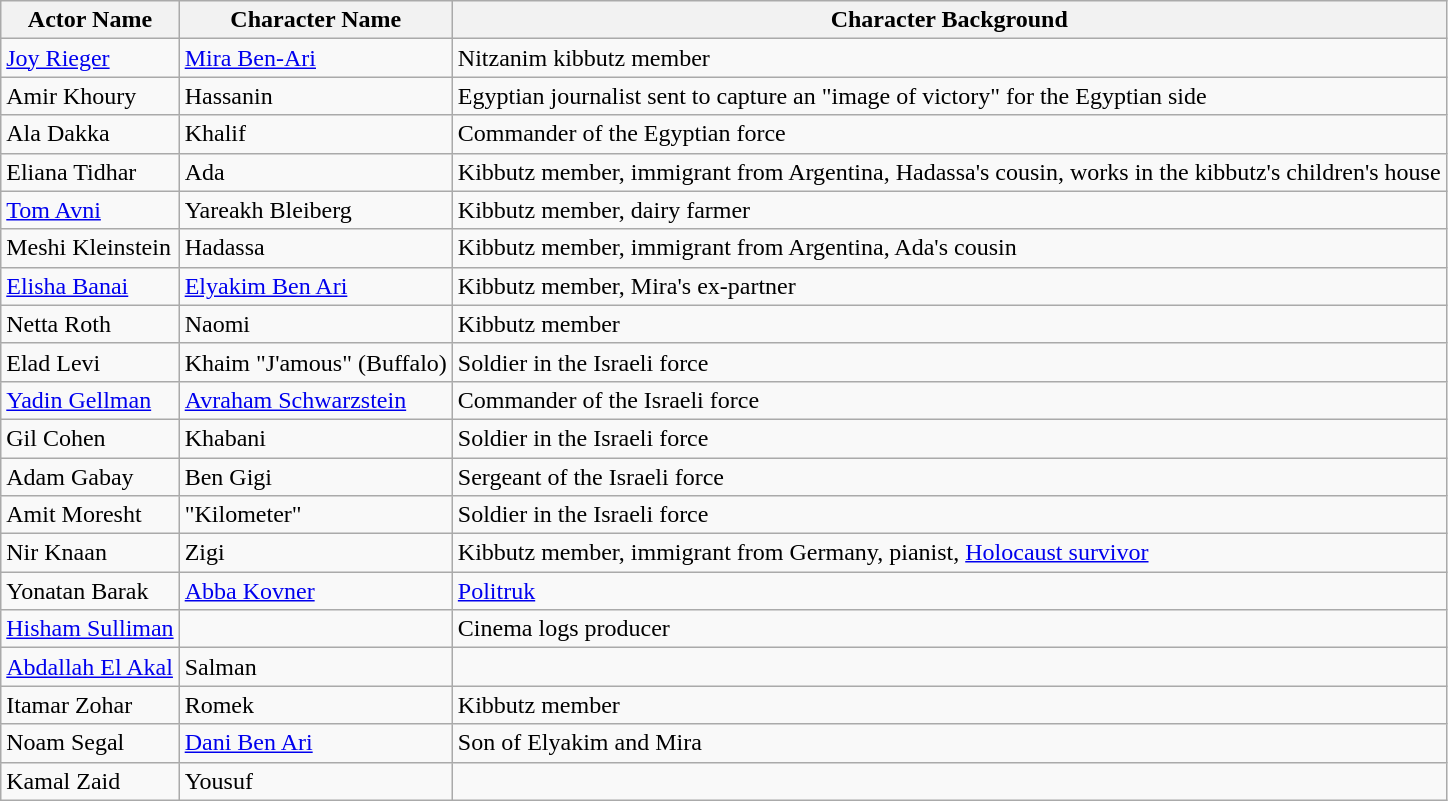<table class="wikitable">
<tr>
<th>Actor Name</th>
<th>Character Name</th>
<th>Character Background</th>
</tr>
<tr>
<td><a href='#'>Joy Rieger</a></td>
<td><a href='#'>Mira Ben-Ari</a></td>
<td>Nitzanim kibbutz member</td>
</tr>
<tr>
<td>Amir Khoury</td>
<td>Hassanin</td>
<td>Egyptian journalist sent to capture an "image of victory" for the Egyptian side</td>
</tr>
<tr>
<td>Ala Dakka</td>
<td>Khalif</td>
<td>Commander of the Egyptian force</td>
</tr>
<tr>
<td>Eliana Tidhar</td>
<td>Ada</td>
<td>Kibbutz member, immigrant from Argentina, Hadassa's cousin, works in the kibbutz's children's house</td>
</tr>
<tr>
<td><a href='#'>Tom Avni</a></td>
<td>Yareakh Bleiberg</td>
<td>Kibbutz member, dairy farmer</td>
</tr>
<tr>
<td>Meshi Kleinstein</td>
<td>Hadassa</td>
<td>Kibbutz member, immigrant from Argentina, Ada's cousin</td>
</tr>
<tr>
<td><a href='#'>Elisha Banai</a></td>
<td><a href='#'>Elyakim Ben Ari</a></td>
<td>Kibbutz member, Mira's ex-partner</td>
</tr>
<tr>
<td>Netta Roth</td>
<td>Naomi</td>
<td>Kibbutz member</td>
</tr>
<tr>
<td>Elad Levi</td>
<td>Khaim "J'amous" (Buffalo)</td>
<td>Soldier in the Israeli force</td>
</tr>
<tr>
<td><a href='#'>Yadin Gellman</a></td>
<td><a href='#'>Avraham Schwarzstein</a></td>
<td>Commander of the Israeli force</td>
</tr>
<tr>
<td>Gil Cohen</td>
<td>Khabani</td>
<td>Soldier in the Israeli force</td>
</tr>
<tr>
<td>Adam Gabay</td>
<td>Ben Gigi</td>
<td>Sergeant of the Israeli force</td>
</tr>
<tr>
<td>Amit Moresht</td>
<td>"Kilometer"</td>
<td>Soldier in the Israeli force</td>
</tr>
<tr>
<td>Nir Knaan</td>
<td>Zigi</td>
<td>Kibbutz member, immigrant from Germany, pianist, <a href='#'>Holocaust survivor</a></td>
</tr>
<tr>
<td>Yonatan Barak</td>
<td><a href='#'>Abba Kovner</a></td>
<td><a href='#'>Politruk</a></td>
</tr>
<tr>
<td><a href='#'>Hisham Sulliman</a></td>
<td></td>
<td>Cinema logs producer</td>
</tr>
<tr>
<td><a href='#'>Abdallah El Akal</a></td>
<td>Salman</td>
<td></td>
</tr>
<tr>
<td>Itamar Zohar</td>
<td>Romek</td>
<td>Kibbutz member</td>
</tr>
<tr>
<td>Noam Segal</td>
<td><a href='#'>Dani Ben Ari</a></td>
<td>Son of Elyakim and Mira</td>
</tr>
<tr>
<td>Kamal Zaid</td>
<td>Yousuf</td>
<td></td>
</tr>
</table>
